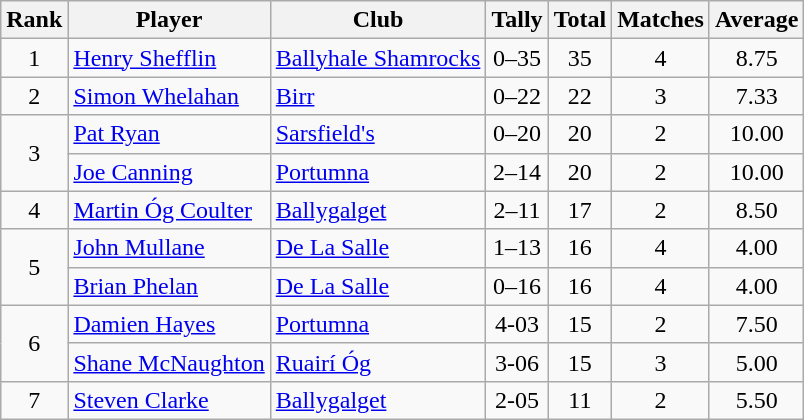<table class="wikitable">
<tr>
<th>Rank</th>
<th>Player</th>
<th>Club</th>
<th>Tally</th>
<th>Total</th>
<th>Matches</th>
<th>Average</th>
</tr>
<tr>
<td rowspan="1" style="text-align:center">1</td>
<td><a href='#'>Henry Shefflin</a></td>
<td><a href='#'>Ballyhale Shamrocks</a></td>
<td style="text-align:center">0–35</td>
<td style="text-align:center">35</td>
<td style="text-align:center">4</td>
<td style="text-align:center">8.75</td>
</tr>
<tr>
<td rowspan="1" style="text-align:center">2</td>
<td><a href='#'>Simon Whelahan</a></td>
<td><a href='#'>Birr</a></td>
<td style="text-align:center">0–22</td>
<td style="text-align:center">22</td>
<td style="text-align:center">3</td>
<td style="text-align:center">7.33</td>
</tr>
<tr>
<td rowspan="2" style="text-align:center">3</td>
<td><a href='#'>Pat Ryan</a></td>
<td><a href='#'>Sarsfield's</a></td>
<td style="text-align:center">0–20</td>
<td style="text-align:center">20</td>
<td style="text-align:center">2</td>
<td style="text-align:center">10.00</td>
</tr>
<tr>
<td><a href='#'>Joe Canning</a></td>
<td><a href='#'>Portumna</a></td>
<td style="text-align:center">2–14</td>
<td style="text-align:center">20</td>
<td style="text-align:center">2</td>
<td style="text-align:center">10.00</td>
</tr>
<tr>
<td rowspan="1" style="text-align:center">4</td>
<td><a href='#'>Martin Óg Coulter</a></td>
<td><a href='#'>Ballygalget</a></td>
<td style="text-align:center">2–11</td>
<td style="text-align:center">17</td>
<td style="text-align:center">2</td>
<td style="text-align:center">8.50</td>
</tr>
<tr>
<td rowspan="2" style="text-align:center">5</td>
<td><a href='#'>John Mullane</a></td>
<td><a href='#'>De La Salle</a></td>
<td style="text-align:center">1–13</td>
<td style="text-align:center">16</td>
<td style="text-align:center">4</td>
<td style="text-align:center">4.00</td>
</tr>
<tr>
<td><a href='#'>Brian Phelan</a></td>
<td><a href='#'>De La Salle</a></td>
<td style="text-align:center">0–16</td>
<td style="text-align:center">16</td>
<td style="text-align:center">4</td>
<td style="text-align:center">4.00</td>
</tr>
<tr>
<td rowspan="2" style="text-align:center">6</td>
<td><a href='#'>Damien Hayes</a></td>
<td><a href='#'>Portumna</a></td>
<td style="text-align:center">4-03</td>
<td style="text-align:center">15</td>
<td style="text-align:center">2</td>
<td style="text-align:center">7.50</td>
</tr>
<tr>
<td><a href='#'>Shane McNaughton</a></td>
<td><a href='#'>Ruairí Óg</a></td>
<td style="text-align:center">3-06</td>
<td style="text-align:center">15</td>
<td style="text-align:center">3</td>
<td style="text-align:center">5.00</td>
</tr>
<tr>
<td rowspan="1" style="text-align:center">7</td>
<td><a href='#'>Steven Clarke</a></td>
<td><a href='#'>Ballygalget</a></td>
<td style="text-align:center">2-05</td>
<td style="text-align:center">11</td>
<td style="text-align:center">2</td>
<td style="text-align:center">5.50</td>
</tr>
</table>
